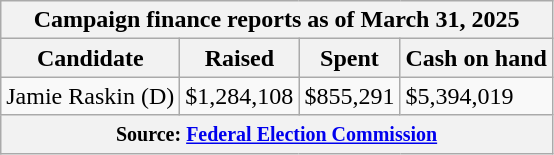<table class="wikitable sortable">
<tr>
<th colspan=4>Campaign finance reports as of March 31, 2025</th>
</tr>
<tr style="text-align:center;">
<th>Candidate</th>
<th>Raised</th>
<th>Spent</th>
<th>Cash on hand</th>
</tr>
<tr>
<td>Jamie Raskin (D)</td>
<td>$1,284,108</td>
<td>$855,291</td>
<td>$5,394,019</td>
</tr>
<tr>
<th colspan="4"><small>Source: <a href='#'>Federal Election Commission</a></small></th>
</tr>
</table>
